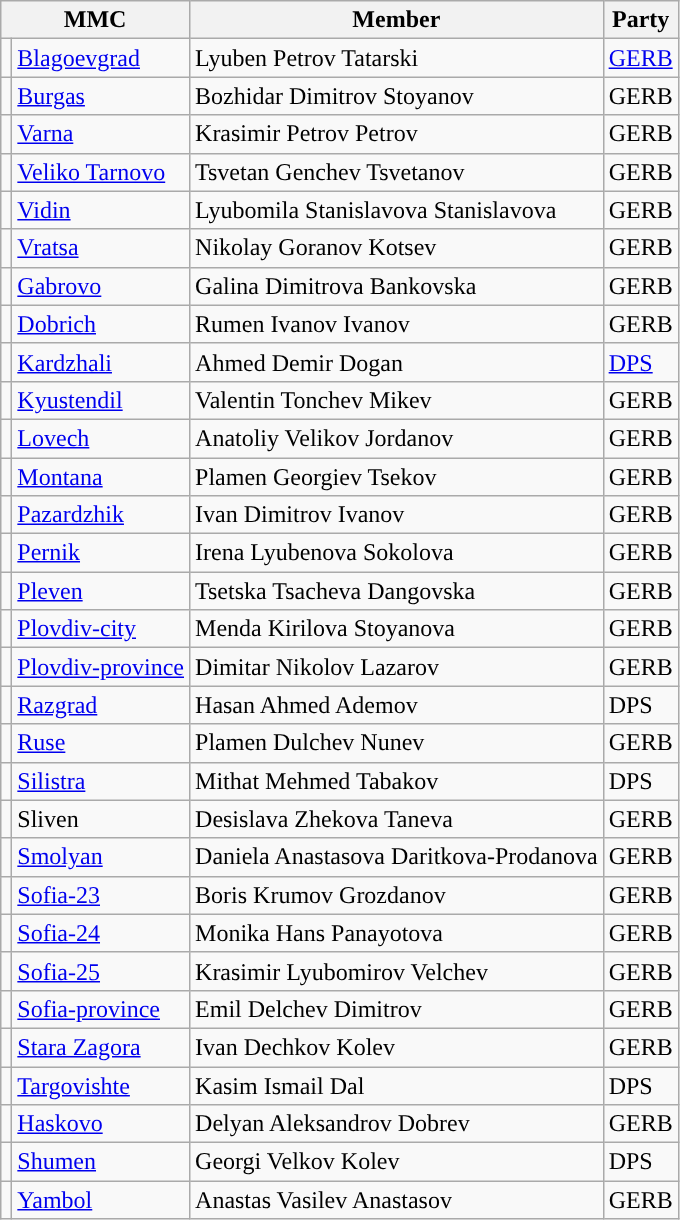<table class="wikitable">
<tr>
<th colspan="2">MMC</th>
<th>Member</th>
<th>Party</th>
</tr>
<tr>
<td style="background-color: "></td>
<td><a href='#'>Blagoevgrad</a></td>
<td>Lyuben Petrov Tatarski</td>
<td><a href='#'>GERB</a></td>
</tr>
<tr>
<td style="background-color: "></td>
<td><a href='#'>Burgas</a></td>
<td>Bozhidar Dimitrov Stoyanov</td>
<td>GERB</td>
</tr>
<tr>
<td style="background-color: "></td>
<td><a href='#'>Varna</a></td>
<td>Krasimir Petrov Petrov</td>
<td>GERB</td>
</tr>
<tr>
<td style="background-color: "></td>
<td><a href='#'>Veliko Tarnovo</a></td>
<td>Tsvetan Genchev Tsvetanov</td>
<td>GERB</td>
</tr>
<tr>
<td style="background-color: "></td>
<td><a href='#'>Vidin</a></td>
<td>Lyubomila Stanislavova Stanislavova</td>
<td>GERB</td>
</tr>
<tr>
<td style="background-color: "></td>
<td><a href='#'>Vratsa</a></td>
<td>Nikolay Goranov Kotsev</td>
<td>GERB</td>
</tr>
<tr>
<td style="background-color: "></td>
<td><a href='#'>Gabrovo</a></td>
<td>Galina Dimitrova Bankovska</td>
<td>GERB</td>
</tr>
<tr>
<td style="background-color: "></td>
<td><a href='#'>Dobrich</a></td>
<td>Rumen Ivanov Ivanov</td>
<td>GERB</td>
</tr>
<tr>
<td style="background-color: "></td>
<td><a href='#'>Kardzhali</a></td>
<td>Ahmed Demir Dogan</td>
<td><a href='#'>DPS</a></td>
</tr>
<tr>
<td style="background-color: "></td>
<td><a href='#'>Kyustendil</a></td>
<td>Valentin Tonchev Mikev</td>
<td>GERB</td>
</tr>
<tr>
<td style="background-color: "></td>
<td><a href='#'>Lovech</a></td>
<td>Anatoliy Velikov Jordanov</td>
<td>GERB</td>
</tr>
<tr>
<td style="background-color: "></td>
<td><a href='#'>Montana</a></td>
<td>Plamen Georgiev Tsekov</td>
<td>GERB</td>
</tr>
<tr>
<td style="background-color: "></td>
<td><a href='#'>Pazardzhik</a></td>
<td>Ivan Dimitrov Ivanov</td>
<td>GERB</td>
</tr>
<tr>
<td style="background-color: "></td>
<td><a href='#'>Pernik</a></td>
<td>Irena Lyubenova Sokolova</td>
<td>GERB</td>
</tr>
<tr>
<td style="background-color: "></td>
<td><a href='#'>Pleven</a></td>
<td>Tsetska Tsacheva Dangovska</td>
<td>GERB</td>
</tr>
<tr>
<td style="background-color: "></td>
<td><a href='#'>Plovdiv-city</a></td>
<td>Menda Kirilova Stoyanova</td>
<td>GERB</td>
</tr>
<tr>
<td style="background-color: "></td>
<td><a href='#'>Plovdiv-province</a></td>
<td>Dimitar Nikolov Lazarov</td>
<td>GERB</td>
</tr>
<tr>
<td style="background-color: "></td>
<td><a href='#'>Razgrad</a></td>
<td>Hasan Ahmed Ademov</td>
<td>DPS</td>
</tr>
<tr>
<td style="background-color: "></td>
<td><a href='#'>Ruse</a></td>
<td>Plamen Dulchev Nunev</td>
<td>GERB</td>
</tr>
<tr>
<td style="background-color: "></td>
<td><a href='#'>Silistra</a></td>
<td>Mithat Mehmed Tabakov</td>
<td>DPS</td>
</tr>
<tr>
<td style="background-color: "></td>
<td>Sliven</td>
<td>Desislava Zhekova Taneva</td>
<td>GERB</td>
</tr>
<tr>
<td style="background-color: "></td>
<td><a href='#'>Smolyan</a></td>
<td>Daniela Anastasova Daritkova-Prodanova</td>
<td>GERB</td>
</tr>
<tr>
<td style="background-color: "></td>
<td><a href='#'>Sofia-23</a></td>
<td>Boris Krumov Grozdanov</td>
<td>GERB</td>
</tr>
<tr>
<td style="background-color: "></td>
<td><a href='#'>Sofia-24</a></td>
<td>Monika Hans Panayotova</td>
<td>GERB</td>
</tr>
<tr>
<td style="background-color: "></td>
<td><a href='#'>Sofia-25</a></td>
<td>Krasimir Lyubomirov Velchev</td>
<td>GERB</td>
</tr>
<tr>
<td style="background-color: "></td>
<td><a href='#'>Sofia-province</a></td>
<td>Emil Delchev Dimitrov</td>
<td>GERB</td>
</tr>
<tr>
<td style="background-color: "></td>
<td><a href='#'>Stara Zagora</a></td>
<td>Ivan Dechkov Kolev</td>
<td>GERB</td>
</tr>
<tr>
<td style="background-color: "></td>
<td><a href='#'>Targovishte</a></td>
<td>Kasim Ismail Dal</td>
<td>DPS</td>
</tr>
<tr>
<td style="background-color: "></td>
<td><a href='#'>Haskovo</a></td>
<td>Delyan Aleksandrov Dobrev</td>
<td>GERB</td>
</tr>
<tr>
<td style="background-color: "></td>
<td><a href='#'>Shumen</a></td>
<td>Georgi Velkov Kolev</td>
<td>DPS</td>
</tr>
<tr>
<td style="background-color: "></td>
<td><a href='#'>Yambol</a></td>
<td>Anastas Vasilev Anastasov</td>
<td>GERB</td>
</tr>
</table>
